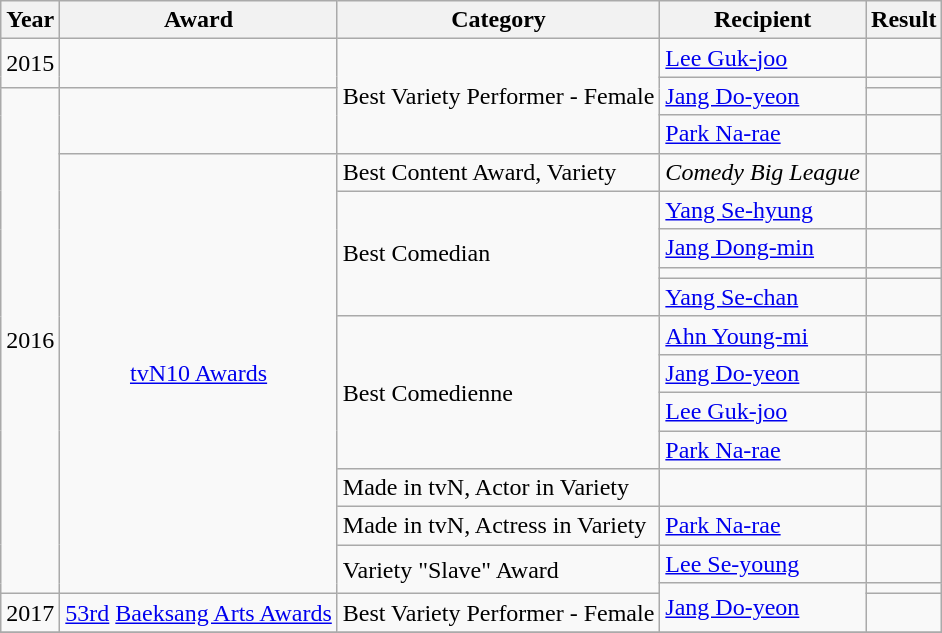<table class=wikitable>
<tr>
<th>Year</th>
<th>Award</th>
<th>Category</th>
<th>Recipient</th>
<th>Result</th>
</tr>
<tr>
<td rowspan=2>2015</td>
<td rowspan=2></td>
<td rowspan=4>Best Variety Performer - Female</td>
<td><a href='#'>Lee Guk-joo</a></td>
<td></td>
</tr>
<tr>
<td rowspan=2><a href='#'>Jang Do-yeon</a></td>
<td></td>
</tr>
<tr>
<td rowspan=15>2016</td>
<td rowspan=2></td>
<td></td>
</tr>
<tr>
<td><a href='#'>Park Na-rae</a></td>
<td></td>
</tr>
<tr>
<td rowspan=13 style="text-align:center;"><a href='#'>tvN10 Awards</a></td>
<td>Best Content Award, Variety</td>
<td><em>Comedy Big League</em></td>
<td></td>
</tr>
<tr>
<td rowspan=4>Best Comedian</td>
<td><a href='#'>Yang Se-hyung</a></td>
<td></td>
</tr>
<tr>
<td><a href='#'>Jang Dong-min</a></td>
<td></td>
</tr>
<tr>
<td></td>
<td></td>
</tr>
<tr>
<td><a href='#'>Yang Se-chan</a></td>
<td></td>
</tr>
<tr>
<td rowspan=4>Best Comedienne</td>
<td><a href='#'>Ahn Young-mi</a></td>
<td></td>
</tr>
<tr>
<td><a href='#'>Jang Do-yeon</a></td>
<td></td>
</tr>
<tr>
<td><a href='#'>Lee Guk-joo</a></td>
<td></td>
</tr>
<tr>
<td><a href='#'>Park Na-rae</a></td>
<td></td>
</tr>
<tr>
<td>Made in tvN, Actor in Variety</td>
<td></td>
<td></td>
</tr>
<tr>
<td>Made in tvN, Actress in Variety</td>
<td><a href='#'>Park Na-rae</a></td>
<td></td>
</tr>
<tr>
<td rowspan=2>Variety "Slave" Award</td>
<td><a href='#'>Lee Se-young</a></td>
<td></td>
</tr>
<tr>
<td rowspan=2><a href='#'>Jang Do-yeon</a></td>
<td></td>
</tr>
<tr>
<td rowspan=1>2017</td>
<td rowspan=1><a href='#'>53rd</a> <a href='#'>Baeksang Arts Awards</a></td>
<td>Best Variety Performer - Female</td>
<td></td>
</tr>
<tr>
</tr>
</table>
